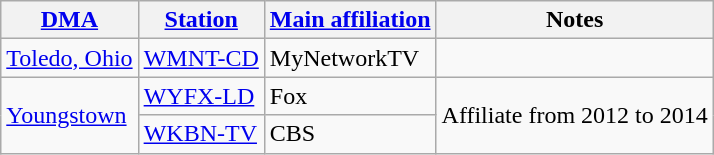<table class="wikitable">
<tr>
<th><a href='#'>DMA</a></th>
<th><a href='#'>Station</a></th>
<th><a href='#'>Main affiliation</a> <br>  </th>
<th>Notes</th>
</tr>
<tr>
<td><a href='#'>Toledo, Ohio</a></td>
<td><a href='#'>WMNT-CD</a></td>
<td>MyNetworkTV</td>
<td></td>
</tr>
<tr>
<td rowspan=2><a href='#'>Youngstown</a></td>
<td><a href='#'>WYFX-LD</a></td>
<td>Fox</td>
<td rowspan=2>Affiliate from 2012 to 2014</td>
</tr>
<tr>
<td><a href='#'>WKBN-TV</a></td>
<td>CBS</td>
</tr>
</table>
